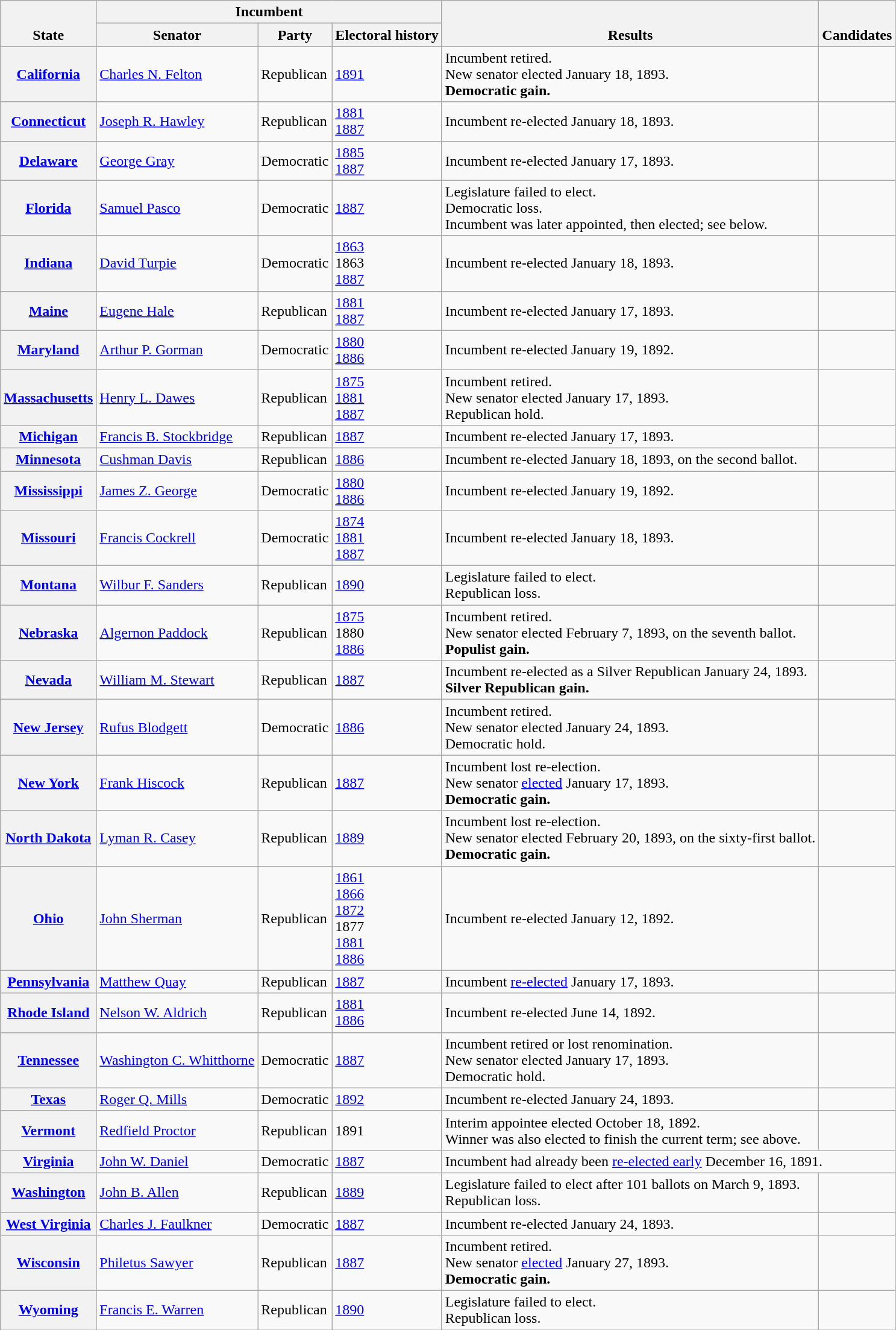<table class=wikitable>
<tr valign=bottom>
<th rowspan=2>State</th>
<th colspan=3>Incumbent</th>
<th rowspan=2>Results</th>
<th rowspan=2>Candidates</th>
</tr>
<tr>
<th>Senator</th>
<th>Party</th>
<th>Electoral history</th>
</tr>
<tr>
<th><a href='#'>California</a></th>
<td><a href='#'>Charles N. Felton</a></td>
<td>Republican</td>
<td><a href='#'>1891 </a></td>
<td>Incumbent retired.<br>New senator elected January 18, 1893.<br><strong>Democratic gain.</strong></td>
<td nowrap></td>
</tr>
<tr>
<th><a href='#'>Connecticut</a></th>
<td><a href='#'>Joseph R. Hawley</a></td>
<td>Republican</td>
<td><a href='#'>1881</a><br><a href='#'>1887</a></td>
<td>Incumbent re-elected January 18, 1893.</td>
<td nowrap></td>
</tr>
<tr>
<th><a href='#'>Delaware</a></th>
<td><a href='#'>George Gray</a></td>
<td>Democratic</td>
<td><a href='#'>1885 </a><br><a href='#'>1887</a></td>
<td>Incumbent re-elected January 17, 1893.</td>
<td nowrap></td>
</tr>
<tr>
<th><a href='#'>Florida</a></th>
<td><a href='#'>Samuel Pasco</a></td>
<td>Democratic</td>
<td><a href='#'>1887</a></td>
<td>Legislature failed to elect.<br>Democratic loss.<br>Incumbent was later appointed, then elected; see below.</td>
<td></td>
</tr>
<tr>
<th><a href='#'>Indiana</a></th>
<td><a href='#'>David Turpie</a></td>
<td>Democratic</td>
<td><a href='#'>1863 </a><br>1863 <br><a href='#'>1887</a></td>
<td>Incumbent re-elected January 18, 1893.</td>
<td nowrap></td>
</tr>
<tr>
<th><a href='#'>Maine</a></th>
<td><a href='#'>Eugene Hale</a></td>
<td>Republican</td>
<td><a href='#'>1881</a><br><a href='#'>1887</a></td>
<td>Incumbent re-elected January 17, 1893.</td>
<td nowrap></td>
</tr>
<tr>
<th><a href='#'>Maryland</a></th>
<td><a href='#'>Arthur P. Gorman</a></td>
<td>Democratic</td>
<td><a href='#'>1880</a><br><a href='#'>1886</a></td>
<td>Incumbent re-elected January 19, 1892.</td>
<td nowrap></td>
</tr>
<tr>
<th><a href='#'>Massachusetts</a></th>
<td><a href='#'>Henry L. Dawes</a></td>
<td>Republican</td>
<td><a href='#'>1875</a><br><a href='#'>1881</a><br><a href='#'>1887</a></td>
<td>Incumbent retired.<br>New senator elected January 17, 1893.<br>Republican hold.</td>
<td nowrap></td>
</tr>
<tr>
<th><a href='#'>Michigan</a></th>
<td><a href='#'>Francis B. Stockbridge</a></td>
<td>Republican</td>
<td><a href='#'>1887</a></td>
<td>Incumbent re-elected January 17, 1893.</td>
<td nowrap></td>
</tr>
<tr>
<th><a href='#'>Minnesota</a></th>
<td><a href='#'>Cushman Davis</a></td>
<td>Republican</td>
<td><a href='#'>1886</a></td>
<td>Incumbent re-elected January 18, 1893, on the second ballot.</td>
<td nowrap></td>
</tr>
<tr>
<th><a href='#'>Mississippi</a></th>
<td><a href='#'>James Z. George</a></td>
<td>Democratic</td>
<td><a href='#'>1880</a><br><a href='#'>1886</a></td>
<td>Incumbent re-elected January 19, 1892.</td>
<td nowrap></td>
</tr>
<tr>
<th><a href='#'>Missouri</a></th>
<td><a href='#'>Francis Cockrell</a></td>
<td>Democratic</td>
<td><a href='#'>1874</a><br><a href='#'>1881</a><br><a href='#'>1887</a></td>
<td>Incumbent re-elected January 18, 1893.</td>
<td nowrap></td>
</tr>
<tr>
<th><a href='#'>Montana</a></th>
<td><a href='#'>Wilbur F. Sanders</a></td>
<td>Republican</td>
<td><a href='#'>1890</a></td>
<td>Legislature failed to elect.<br>Republican loss.</td>
<td nowrap></td>
</tr>
<tr>
<th><a href='#'>Nebraska</a></th>
<td><a href='#'>Algernon Paddock</a></td>
<td>Republican</td>
<td><a href='#'>1875</a><br>1880 <br><a href='#'>1886</a></td>
<td>Incumbent retired.<br>New senator elected February 7, 1893, on the seventh ballot.<br><strong>Populist gain.</strong></td>
<td nowrap></td>
</tr>
<tr>
<th><a href='#'>Nevada</a></th>
<td><a href='#'>William M. Stewart</a></td>
<td>Republican</td>
<td><a href='#'>1887</a></td>
<td>Incumbent re-elected as a Silver Republican January 24, 1893.<br><strong>Silver Republican gain.</strong></td>
<td nowrap></td>
</tr>
<tr>
<th><a href='#'>New Jersey</a></th>
<td><a href='#'>Rufus Blodgett</a></td>
<td>Democratic</td>
<td><a href='#'>1886</a></td>
<td>Incumbent retired.<br>New senator elected January 24, 1893.<br>Democratic hold.</td>
<td nowrap></td>
</tr>
<tr>
<th><a href='#'>New York</a></th>
<td><a href='#'>Frank Hiscock</a></td>
<td>Republican</td>
<td><a href='#'>1887</a></td>
<td>Incumbent lost re-election.<br>New senator <a href='#'>elected</a> January 17, 1893.<br><strong>Democratic gain.</strong></td>
<td nowrap></td>
</tr>
<tr>
<th><a href='#'>North Dakota</a></th>
<td><a href='#'>Lyman R. Casey</a></td>
<td>Republican</td>
<td><a href='#'>1889</a></td>
<td>Incumbent lost re-election.<br>New senator elected February 20, 1893, on the sixty-first ballot.<br><strong>Democratic gain.</strong></td>
<td nowrap></td>
</tr>
<tr>
<th><a href='#'>Ohio</a></th>
<td><a href='#'>John Sherman</a></td>
<td>Republican</td>
<td><a href='#'>1861 </a><br><a href='#'>1866</a><br><a href='#'>1872</a><br>1877 <br><a href='#'>1881</a><br><a href='#'>1886</a></td>
<td>Incumbent re-elected January 12, 1892.</td>
<td nowrap></td>
</tr>
<tr>
<th><a href='#'>Pennsylvania</a></th>
<td><a href='#'>Matthew Quay</a></td>
<td>Republican</td>
<td><a href='#'>1887</a></td>
<td>Incumbent <a href='#'>re-elected</a> January 17, 1893.</td>
<td nowrap></td>
</tr>
<tr>
<th><a href='#'>Rhode Island</a></th>
<td><a href='#'>Nelson W. Aldrich</a></td>
<td>Republican</td>
<td><a href='#'>1881 </a><br><a href='#'>1886</a></td>
<td>Incumbent re-elected June 14, 1892.</td>
<td nowrap></td>
</tr>
<tr>
<th><a href='#'>Tennessee</a></th>
<td><a href='#'>Washington C. Whitthorne</a></td>
<td>Democratic</td>
<td><a href='#'>1887</a></td>
<td>Incumbent retired or lost renomination.<br>New senator elected January 17, 1893.<br>Democratic hold.</td>
<td nowrap></td>
</tr>
<tr>
<th><a href='#'>Texas</a></th>
<td><a href='#'>Roger Q. Mills</a></td>
<td>Democratic</td>
<td><a href='#'>1892 </a></td>
<td>Incumbent re-elected January 24, 1893.</td>
<td nowrap></td>
</tr>
<tr>
<th><a href='#'>Vermont</a></th>
<td><a href='#'>Redfield Proctor</a></td>
<td>Republican</td>
<td>1891 </td>
<td>Interim appointee elected October 18, 1892.<br>Winner was also elected to finish the current term; see above.</td>
<td nowrap></td>
</tr>
<tr>
<th><a href='#'>Virginia</a></th>
<td><a href='#'>John W. Daniel</a></td>
<td>Democratic</td>
<td><a href='#'>1887</a></td>
<td colspan=2>Incumbent had already been <a href='#'>re-elected early</a> December 16, 1891.</td>
</tr>
<tr>
<th><a href='#'>Washington</a></th>
<td><a href='#'>John B. Allen</a></td>
<td>Republican</td>
<td><a href='#'>1889</a></td>
<td>Legislature failed to elect after 101 ballots on March 9, 1893.<br>Republican loss.</td>
<td nowrap></td>
</tr>
<tr>
<th><a href='#'>West Virginia</a></th>
<td><a href='#'>Charles J. Faulkner</a></td>
<td>Democratic</td>
<td><a href='#'>1887</a></td>
<td>Incumbent re-elected January 24, 1893.</td>
<td nowrap></td>
</tr>
<tr>
<th><a href='#'>Wisconsin</a></th>
<td><a href='#'>Philetus Sawyer</a></td>
<td>Republican</td>
<td><a href='#'>1887</a></td>
<td>Incumbent retired.<br>New senator <a href='#'>elected</a> January 27, 1893.<br><strong>Democratic gain.</strong></td>
<td nowrap></td>
</tr>
<tr>
<th><a href='#'>Wyoming</a></th>
<td><a href='#'>Francis E. Warren</a></td>
<td>Republican</td>
<td><a href='#'>1890</a></td>
<td>Legislature failed to elect.<br>Republican loss.</td>
<td nowrap></td>
</tr>
</table>
